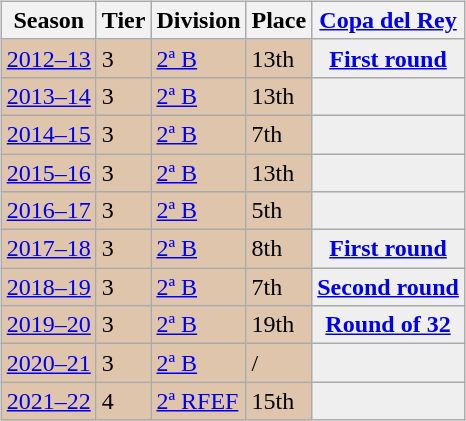<table>
<tr>
<td valign="top" width=0%><br><table class="wikitable">
<tr style="background:#f0f6fa;">
<th>Season</th>
<th>Tier</th>
<th>Division</th>
<th>Place</th>
<th><a href='#'>Copa del Rey</a></th>
</tr>
<tr>
<td style="background:#DEC5AB;"><a href='#'>2012–13</a></td>
<td style="background:#DEC5AB;">3</td>
<td style="background:#DEC5AB;"><a href='#'>2ª B</a></td>
<td style="background:#DEC5AB;">13th</td>
<th style="background:#efefef;"><a href='#'>First round</a></th>
</tr>
<tr>
<td style="background:#DEC5AB;"><a href='#'>2013–14</a></td>
<td style="background:#DEC5AB;">3</td>
<td style="background:#DEC5AB;"><a href='#'>2ª B</a></td>
<td style="background:#DEC5AB;">13th</td>
<th style="background:#efefef;"></th>
</tr>
<tr>
<td style="background:#DEC5AB;"><a href='#'>2014–15</a></td>
<td style="background:#DEC5AB;">3</td>
<td style="background:#DEC5AB;"><a href='#'>2ª B</a></td>
<td style="background:#DEC5AB;">7th</td>
<th style="background:#efefef;"></th>
</tr>
<tr>
<td style="background:#DEC5AB;"><a href='#'>2015–16</a></td>
<td style="background:#DEC5AB;">3</td>
<td style="background:#DEC5AB;"><a href='#'>2ª B</a></td>
<td style="background:#DEC5AB;">13th</td>
<th style="background:#efefef;"></th>
</tr>
<tr>
<td style="background:#DEC5AB;"><a href='#'>2016–17</a></td>
<td style="background:#DEC5AB;">3</td>
<td style="background:#DEC5AB;"><a href='#'>2ª B</a></td>
<td style="background:#DEC5AB;">5th</td>
<th style="background:#efefef;"></th>
</tr>
<tr>
<td style="background:#DEC5AB;"><a href='#'>2017–18</a></td>
<td style="background:#DEC5AB;">3</td>
<td style="background:#DEC5AB;"><a href='#'>2ª B</a></td>
<td style="background:#DEC5AB;">8th</td>
<th style="background:#efefef;"><a href='#'>First round</a></th>
</tr>
<tr>
<td style="background:#DEC5AB;"><a href='#'>2018–19</a></td>
<td style="background:#DEC5AB;">3</td>
<td style="background:#DEC5AB;"><a href='#'>2ª B</a></td>
<td style="background:#DEC5AB;">7th</td>
<th style="background:#efefef;"><a href='#'>Second round</a></th>
</tr>
<tr>
<td style="background:#DEC5AB;"><a href='#'>2019–20</a></td>
<td style="background:#DEC5AB;">3</td>
<td style="background:#DEC5AB;"><a href='#'>2ª B</a></td>
<td style="background:#DEC5AB;">19th</td>
<th style="background:#efefef;"><a href='#'>Round of 32</a></th>
</tr>
<tr>
<td style="background:#DEC5AB;"><a href='#'>2020–21</a></td>
<td style="background:#DEC5AB;">3</td>
<td style="background:#DEC5AB;"><a href='#'>2ª B</a></td>
<td style="background:#DEC5AB;"> / </td>
<th style="background:#efefef;"></th>
</tr>
<tr>
<td style="background:#DEC5AB;"><a href='#'>2021–22</a></td>
<td style="background:#DEC5AB;">4</td>
<td style="background:#DEC5AB;"><a href='#'>2ª RFEF</a></td>
<td style="background:#DEC5AB;">15th</td>
<th style="background:#efefef;"></th>
</tr>
</table>
</td>
</tr>
</table>
